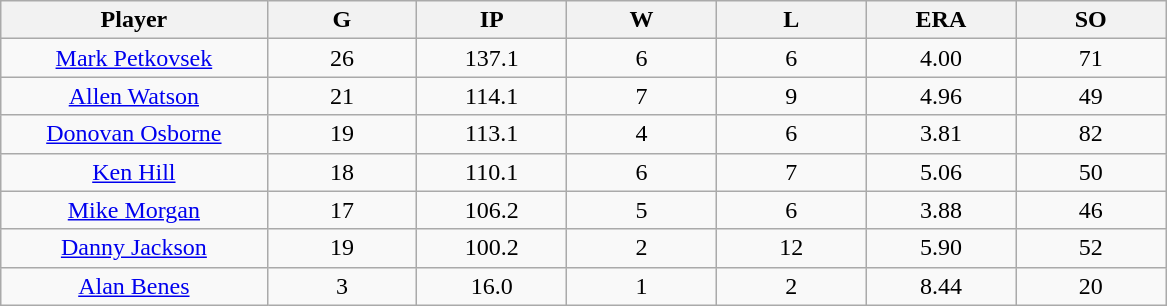<table class="wikitable sortable">
<tr>
<th bgcolor="#DDDDFF" width="16%">Player</th>
<th bgcolor="#DDDDFF" width="9%">G</th>
<th bgcolor="#DDDDFF" width="9%">IP</th>
<th bgcolor="#DDDDFF" width="9%">W</th>
<th bgcolor="#DDDDFF" width="9%">L</th>
<th bgcolor="#DDDDFF" width="9%">ERA</th>
<th bgcolor="#DDDDFF" width="9%">SO</th>
</tr>
<tr align="center">
<td><a href='#'>Mark Petkovsek</a></td>
<td>26</td>
<td>137.1</td>
<td>6</td>
<td>6</td>
<td>4.00</td>
<td>71</td>
</tr>
<tr align=center>
<td><a href='#'>Allen Watson</a></td>
<td>21</td>
<td>114.1</td>
<td>7</td>
<td>9</td>
<td>4.96</td>
<td>49</td>
</tr>
<tr align=center>
<td><a href='#'>Donovan Osborne</a></td>
<td>19</td>
<td>113.1</td>
<td>4</td>
<td>6</td>
<td>3.81</td>
<td>82</td>
</tr>
<tr align=center>
<td><a href='#'>Ken Hill</a></td>
<td>18</td>
<td>110.1</td>
<td>6</td>
<td>7</td>
<td>5.06</td>
<td>50</td>
</tr>
<tr align=center>
<td><a href='#'>Mike Morgan</a></td>
<td>17</td>
<td>106.2</td>
<td>5</td>
<td>6</td>
<td>3.88</td>
<td>46</td>
</tr>
<tr align=center>
<td><a href='#'>Danny Jackson</a></td>
<td>19</td>
<td>100.2</td>
<td>2</td>
<td>12</td>
<td>5.90</td>
<td>52</td>
</tr>
<tr align=center>
<td><a href='#'>Alan Benes</a></td>
<td>3</td>
<td>16.0</td>
<td>1</td>
<td>2</td>
<td>8.44</td>
<td>20</td>
</tr>
</table>
